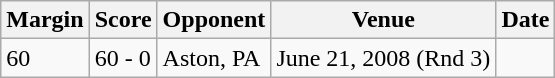<table class="wikitable" style="text-align:left;">
<tr>
<th>Margin</th>
<th>Score</th>
<th>Opponent</th>
<th>Venue</th>
<th>Date</th>
</tr>
<tr>
<td>60</td>
<td>60 - 0</td>
<td Aston DSC Bulls]>Aston, PA</td>
<td>June 21, 2008 (Rnd 3)</td>
</tr>
</table>
